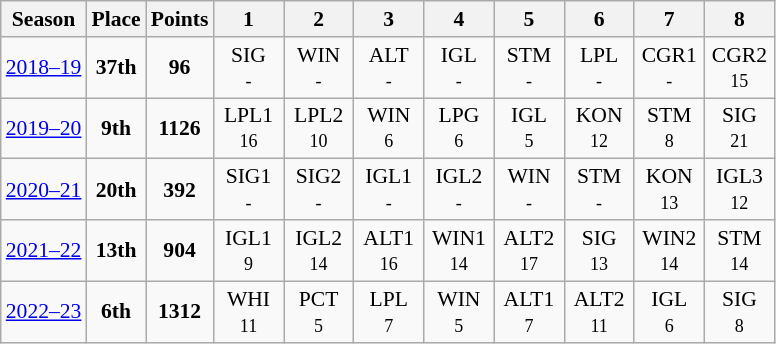<table class="wikitable" border="1" style="text-align:center; font-size:90%;">
<tr>
<th>Season</th>
<th>Place</th>
<th>Points</th>
<th width=40px>1</th>
<th width=40px>2</th>
<th width=40px>3</th>
<th width=40px>4</th>
<th width=40px>5</th>
<th width=40px>6</th>
<th width=40px>7</th>
<th width=40px>8</th>
</tr>
<tr>
<td><a href='#'>2018–19</a></td>
<td><strong>37th</strong></td>
<td><strong>96</strong></td>
<td>SIG<br><small>-</small></td>
<td>WIN<br><small>-</small></td>
<td>ALT<br><small>-</small></td>
<td>IGL<br><small>-</small></td>
<td>STM<br><small>-</small></td>
<td>LPL<br><small>-</small></td>
<td>CGR1<br><small>-</small></td>
<td>CGR2<br><small>15</small></td>
</tr>
<tr>
<td><a href='#'>2019–20</a></td>
<td><strong>9th</strong></td>
<td><strong>1126</strong></td>
<td>LPL1<br><small>16</small></td>
<td>LPL2<br><small>10</small></td>
<td>WIN<br><small>6</small></td>
<td>LPG<br><small>6</small></td>
<td>IGL<br><small>5</small></td>
<td>KON<br><small>12</small></td>
<td>STM<br><small>8</small></td>
<td>SIG<br><small>21</small></td>
</tr>
<tr>
<td><a href='#'>2020–21</a></td>
<td><strong>20th</strong></td>
<td><strong>392</strong></td>
<td>SIG1<br><small>-</small></td>
<td>SIG2<br><small>-</small></td>
<td>IGL1<br><small>-</small></td>
<td>IGL2<br><small>-</small></td>
<td>WIN<br><small>-</small></td>
<td>STM<br><small>-</small></td>
<td>KON<br><small>13</small></td>
<td>IGL3<br><small>12</small></td>
</tr>
<tr>
<td><a href='#'>2021–22</a></td>
<td><strong>13th</strong></td>
<td><strong>904</strong></td>
<td>IGL1<br><small>9</small></td>
<td>IGL2<br><small>14</small></td>
<td>ALT1<br><small>16</small></td>
<td>WIN1<br><small>14</small></td>
<td>ALT2<br><small>17</small></td>
<td>SIG<br><small>13</small></td>
<td>WIN2<br><small>14</small></td>
<td>STM<br><small>14</small></td>
</tr>
<tr>
<td><a href='#'>2022–23</a></td>
<td><strong>6th</strong></td>
<td><strong>1312</strong></td>
<td>WHI<br><small>11</small></td>
<td>PCT<br><small>5</small></td>
<td>LPL<br><small>7</small></td>
<td>WIN<br><small>5</small></td>
<td>ALT1<br><small>7</small></td>
<td>ALT2<br><small>11</small></td>
<td>IGL<br><small>6</small></td>
<td>SIG<br><small>8</small></td>
</tr>
</table>
